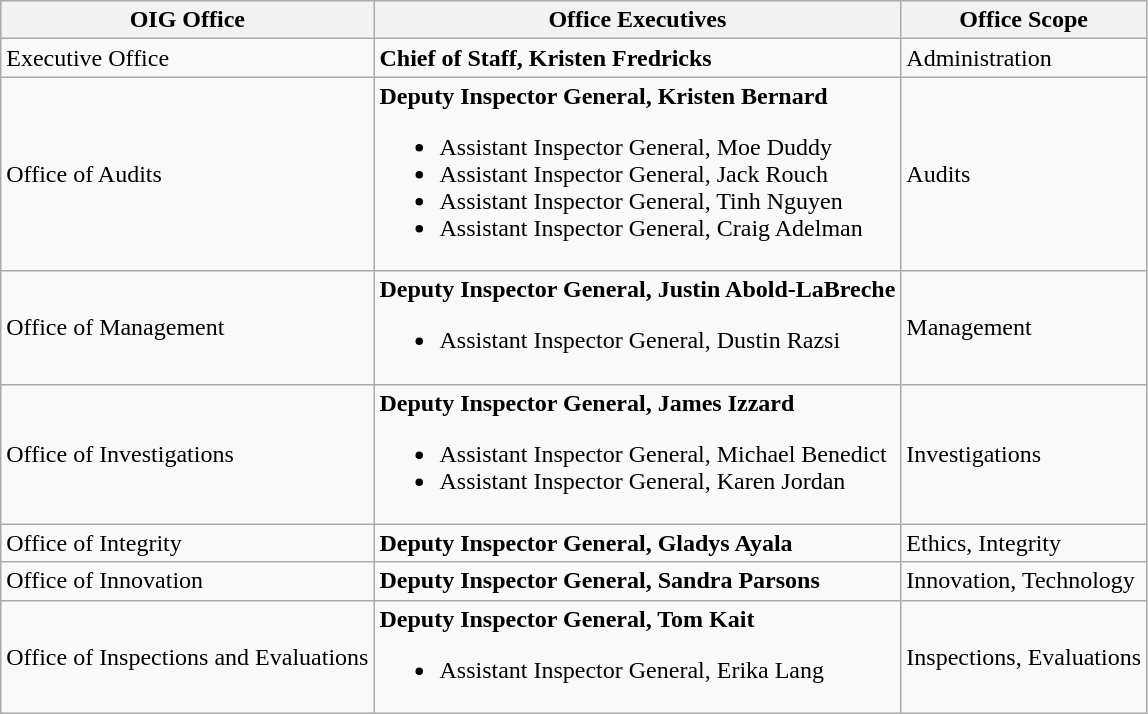<table class="wikitable">
<tr>
<th>OIG Office</th>
<th>Office Executives</th>
<th>Office Scope</th>
</tr>
<tr>
<td>Executive Office</td>
<td><strong>Chief of Staff, Kristen Fredricks</strong></td>
<td>Administration</td>
</tr>
<tr>
<td>Office of Audits</td>
<td><strong>Deputy Inspector General, Kristen Bernard</strong><br><ul><li>Assistant Inspector General, Moe Duddy</li><li>Assistant Inspector General, Jack Rouch</li><li>Assistant Inspector General, Tinh Nguyen</li><li>Assistant Inspector General, Craig Adelman</li></ul></td>
<td>Audits</td>
</tr>
<tr>
<td>Office of Management</td>
<td><strong>Deputy Inspector General, Justin Abold-LaBreche</strong><br><ul><li>Assistant Inspector General, Dustin Razsi</li></ul></td>
<td>Management</td>
</tr>
<tr>
<td>Office of Investigations</td>
<td><strong>Deputy Inspector General, James Izzard</strong><br><ul><li>Assistant Inspector General, Michael Benedict</li><li>Assistant Inspector General, Karen Jordan</li></ul></td>
<td>Investigations</td>
</tr>
<tr>
<td>Office of Integrity</td>
<td><strong>Deputy Inspector General, Gladys Ayala</strong></td>
<td>Ethics, Integrity</td>
</tr>
<tr>
<td>Office of Innovation</td>
<td><strong>Deputy Inspector General, Sandra Parsons</strong></td>
<td>Innovation, Technology</td>
</tr>
<tr>
<td>Office of Inspections and Evaluations</td>
<td><strong>Deputy Inspector General, Tom Kait</strong><br><ul><li>Assistant Inspector General, Erika Lang</li></ul></td>
<td>Inspections, Evaluations</td>
</tr>
</table>
